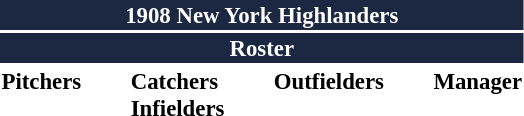<table class="toccolours" style="font-size: 95%;">
<tr>
<th colspan="10" style="background:#1c2841; color:white; text-align:center;">1908 New York Highlanders</th>
</tr>
<tr>
<td colspan="10" style="background:#1c2841; color:white; text-align:center;"><strong>Roster</strong></td>
</tr>
<tr>
<td valign="top"><strong>Pitchers</strong><br>











</td>
<td style="width:25px;"></td>
<td valign="top"><strong>Catchers</strong><br>


<strong>Infielders</strong>








</td>
<td style="width:25px;"></td>
<td valign="top"><strong>Outfielders</strong><br>





</td>
<td style="width:25px;"></td>
<td valign="top"><strong>Manager</strong><br>
</td>
</tr>
</table>
